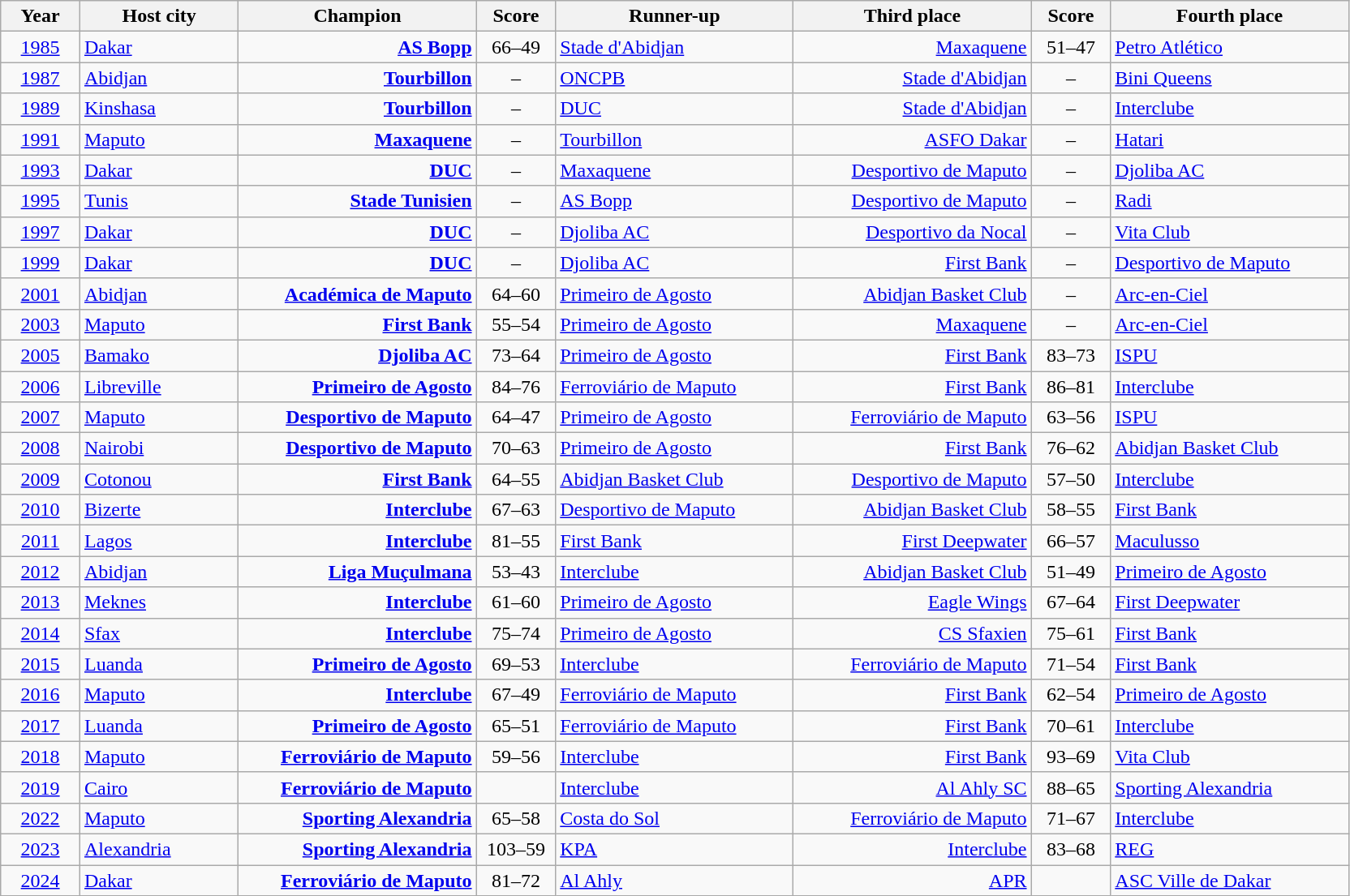<table class="wikitable">
<tr style=>
<th align="center" width="5%"><strong>Year</strong></th>
<th align="center" width="10%"><strong>Host city</strong></th>
<th align="center" width="15%"><strong>Champion</strong></th>
<th align="center" width="5%"><strong>Score</strong></th>
<th align="center" width="15%"><strong>Runner-up</strong></th>
<th align="center" width="15%">Third place</th>
<th align="center" width="5%"><strong>Score</strong></th>
<th align="center" width="15%"><strong>Fourth place</strong></th>
</tr>
<tr style=>
<td align=center><a href='#'>1985</a></td>
<td> <a href='#'>Dakar</a></td>
<td align=right><strong><a href='#'>AS Bopp</a></strong> </td>
<td align=center>66–49</td>
<td> <a href='#'>Stade d'Abidjan</a></td>
<td align=right><a href='#'>Maxaquene</a> </td>
<td align=center>51–47</td>
<td> <a href='#'>Petro Atlético</a></td>
</tr>
<tr style=>
<td align=center><a href='#'>1987</a></td>
<td> <a href='#'>Abidjan</a></td>
<td align=right><strong><a href='#'>Tourbillon</a></strong> </td>
<td align=center>–</td>
<td> <a href='#'>ONCPB</a></td>
<td align=right><a href='#'>Stade d'Abidjan</a> </td>
<td align=center>–</td>
<td> <a href='#'>Bini Queens</a></td>
</tr>
<tr style=>
<td align=center><a href='#'>1989</a></td>
<td> <a href='#'>Kinshasa</a></td>
<td align=right><strong><a href='#'>Tourbillon</a></strong> </td>
<td align=center>–</td>
<td> <a href='#'>DUC</a></td>
<td align=right><a href='#'>Stade d'Abidjan</a> </td>
<td align=center>–</td>
<td> <a href='#'>Interclube</a></td>
</tr>
<tr style=>
<td align=center><a href='#'>1991</a></td>
<td> <a href='#'>Maputo</a></td>
<td align=right><strong><a href='#'>Maxaquene</a></strong> </td>
<td align=center>–</td>
<td> <a href='#'>Tourbillon</a></td>
<td align=right><a href='#'>ASFO Dakar</a> </td>
<td align=center>–</td>
<td> <a href='#'>Hatari</a></td>
</tr>
<tr style=>
<td align=center><a href='#'>1993</a></td>
<td> <a href='#'>Dakar</a></td>
<td align=right><strong><a href='#'>DUC</a></strong> </td>
<td align=center>–</td>
<td> <a href='#'>Maxaquene</a></td>
<td align=right><a href='#'>Desportivo de Maputo</a> </td>
<td align=center>–</td>
<td> <a href='#'>Djoliba AC</a></td>
</tr>
<tr style=>
<td align=center><a href='#'>1995</a></td>
<td> <a href='#'>Tunis</a></td>
<td align=right><strong><a href='#'>Stade Tunisien</a></strong> </td>
<td align=center>–</td>
<td> <a href='#'>AS Bopp</a></td>
<td align=right><a href='#'>Desportivo de Maputo</a> </td>
<td align=center>–</td>
<td> <a href='#'>Radi</a></td>
</tr>
<tr style=>
<td align=center><a href='#'>1997</a></td>
<td> <a href='#'>Dakar</a></td>
<td align=right><strong><a href='#'>DUC</a></strong> </td>
<td align=center>–</td>
<td> <a href='#'>Djoliba AC</a></td>
<td align=right><a href='#'>Desportivo da Nocal</a> </td>
<td align=center>–</td>
<td> <a href='#'>Vita Club</a></td>
</tr>
<tr style=>
<td align=center><a href='#'>1999</a></td>
<td> <a href='#'>Dakar</a></td>
<td align=right><strong><a href='#'>DUC</a></strong> </td>
<td align=center>–</td>
<td> <a href='#'>Djoliba AC</a></td>
<td align=right><a href='#'>First Bank</a> </td>
<td align=center>–</td>
<td> <a href='#'>Desportivo de Maputo</a></td>
</tr>
<tr style=>
<td align=center><a href='#'>2001</a></td>
<td> <a href='#'>Abidjan</a></td>
<td align=right><strong><a href='#'>Académica de Maputo</a></strong> </td>
<td align=center>64–60</td>
<td> <a href='#'>Primeiro de Agosto</a></td>
<td align=right><a href='#'>Abidjan Basket Club</a> </td>
<td align=center>–</td>
<td> <a href='#'>Arc-en-Ciel</a></td>
</tr>
<tr style=>
<td align=center><a href='#'>2003</a></td>
<td> <a href='#'>Maputo</a></td>
<td align=right><strong><a href='#'>First Bank</a></strong> </td>
<td align=center>55–54</td>
<td> <a href='#'>Primeiro de Agosto</a></td>
<td align=right><a href='#'>Maxaquene</a> </td>
<td align=center>–</td>
<td> <a href='#'>Arc-en-Ciel</a></td>
</tr>
<tr style=>
<td align=center><a href='#'>2005</a></td>
<td> <a href='#'>Bamako</a></td>
<td align=right><strong><a href='#'>Djoliba AC</a></strong> </td>
<td align=center>73–64</td>
<td> <a href='#'>Primeiro de Agosto</a></td>
<td align=right><a href='#'>First Bank</a> </td>
<td align=center>83–73</td>
<td> <a href='#'>ISPU</a></td>
</tr>
<tr style=>
<td align=center><a href='#'>2006</a></td>
<td> <a href='#'>Libreville</a></td>
<td align=right><strong><a href='#'>Primeiro de Agosto</a> </strong></td>
<td align=center>84–76</td>
<td> <a href='#'>Ferroviário de Maputo</a></td>
<td align=right><a href='#'>First Bank</a> </td>
<td align=center>86–81</td>
<td> <a href='#'>Interclube</a></td>
</tr>
<tr style=>
<td align=center><a href='#'>2007</a></td>
<td> <a href='#'>Maputo</a></td>
<td align=right><strong><a href='#'>Desportivo de Maputo</a></strong> </td>
<td align=center>64–47</td>
<td> <a href='#'>Primeiro de Agosto</a></td>
<td align=right><a href='#'>Ferroviário de Maputo</a> </td>
<td align=center>63–56</td>
<td> <a href='#'>ISPU</a></td>
</tr>
<tr style=>
<td align=center><a href='#'>2008</a></td>
<td> <a href='#'>Nairobi</a></td>
<td align=right><strong><a href='#'>Desportivo de Maputo</a></strong> </td>
<td align=center>70–63</td>
<td> <a href='#'>Primeiro de Agosto</a></td>
<td align=right><a href='#'>First Bank</a> </td>
<td align=center>76–62</td>
<td> <a href='#'>Abidjan Basket Club</a></td>
</tr>
<tr style=>
<td align=center><a href='#'>2009</a></td>
<td> <a href='#'>Cotonou</a></td>
<td align=right><strong><a href='#'>First Bank</a></strong> </td>
<td align=center>64–55</td>
<td> <a href='#'>Abidjan Basket Club</a></td>
<td align=right><a href='#'>Desportivo de Maputo</a> </td>
<td align=center>57–50</td>
<td> <a href='#'>Interclube</a></td>
</tr>
<tr style=>
<td align=center><a href='#'>2010</a></td>
<td> <a href='#'>Bizerte</a></td>
<td align=right><strong><a href='#'>Interclube</a></strong> </td>
<td align=center>67–63</td>
<td> <a href='#'>Desportivo de Maputo</a></td>
<td align=right><a href='#'>Abidjan Basket Club</a> </td>
<td align=center>58–55</td>
<td> <a href='#'>First Bank</a></td>
</tr>
<tr style=>
<td align=center><a href='#'>2011</a></td>
<td> <a href='#'>Lagos</a></td>
<td align=right><strong><a href='#'>Interclube</a></strong> </td>
<td align=center>81–55</td>
<td> <a href='#'>First Bank</a></td>
<td align=right><a href='#'>First Deepwater</a> </td>
<td align=center>66–57</td>
<td> <a href='#'>Maculusso</a></td>
</tr>
<tr style=>
<td align=center><a href='#'>2012</a></td>
<td> <a href='#'>Abidjan</a></td>
<td align=right><strong><a href='#'>Liga Muçulmana</a></strong> </td>
<td align=center>53–43</td>
<td> <a href='#'>Interclube</a></td>
<td align=right><a href='#'>Abidjan Basket Club</a> </td>
<td align=center>51–49</td>
<td> <a href='#'>Primeiro de Agosto</a></td>
</tr>
<tr style=>
<td align=center><a href='#'>2013</a></td>
<td> <a href='#'>Meknes</a></td>
<td align=right><strong><a href='#'>Interclube</a></strong> </td>
<td align=center>61–60</td>
<td> <a href='#'>Primeiro de Agosto</a></td>
<td align=right><a href='#'>Eagle Wings</a> </td>
<td align=center>67–64</td>
<td> <a href='#'>First Deepwater</a></td>
</tr>
<tr style=>
<td align=center><a href='#'>2014</a></td>
<td> <a href='#'>Sfax</a></td>
<td align=right><strong><a href='#'>Interclube</a></strong> </td>
<td align=center>75–74</td>
<td> <a href='#'>Primeiro de Agosto</a></td>
<td align=right><a href='#'>CS Sfaxien</a> </td>
<td align=center>75–61</td>
<td> <a href='#'>First Bank</a></td>
</tr>
<tr style=>
<td align=center><a href='#'>2015</a></td>
<td> <a href='#'>Luanda</a></td>
<td align=right><strong><a href='#'>Primeiro de Agosto</a></strong> </td>
<td align=center>69–53</td>
<td> <a href='#'>Interclube</a></td>
<td align=right><a href='#'>Ferroviário de Maputo</a> </td>
<td align=center>71–54</td>
<td> <a href='#'>First Bank</a></td>
</tr>
<tr style=>
<td align=center><a href='#'>2016</a></td>
<td> <a href='#'>Maputo</a></td>
<td align=right><strong><a href='#'>Interclube</a></strong> </td>
<td align=center>67–49</td>
<td> <a href='#'>Ferroviário de Maputo</a></td>
<td align=right><a href='#'>First Bank</a> </td>
<td align=center>62–54</td>
<td> <a href='#'>Primeiro de Agosto</a></td>
</tr>
<tr style=>
<td align=center><a href='#'>2017</a></td>
<td> <a href='#'>Luanda</a></td>
<td align=right><strong><a href='#'>Primeiro de Agosto</a></strong> </td>
<td align=center>65–51</td>
<td> <a href='#'>Ferroviário de Maputo</a></td>
<td align=right><a href='#'>First Bank</a> </td>
<td align=center>70–61</td>
<td> <a href='#'>Interclube</a></td>
</tr>
<tr style=>
<td align=center><a href='#'>2018</a></td>
<td> <a href='#'>Maputo</a></td>
<td align=right><strong><a href='#'>Ferroviário de Maputo</a></strong> </td>
<td align=center>59–56</td>
<td> <a href='#'>Interclube</a></td>
<td align=right><a href='#'>First Bank</a> </td>
<td align=center>93–69</td>
<td> <a href='#'>Vita Club</a></td>
</tr>
<tr style=>
<td align=center><a href='#'>2019</a></td>
<td> <a href='#'>Cairo</a></td>
<td align=right><strong><a href='#'>Ferroviário de Maputo</a></strong> </td>
<td align=center></td>
<td> <a href='#'>Interclube</a></td>
<td align=right><a href='#'>Al Ahly SC</a> </td>
<td align=center>88–65</td>
<td><a href='#'>Sporting Alexandria</a></td>
</tr>
<tr style=>
<td align=center><a href='#'>2022</a></td>
<td> <a href='#'>Maputo</a></td>
<td align=right><strong><a href='#'>Sporting Alexandria</a> </strong></td>
<td align=center>65–58</td>
<td> <a href='#'>Costa do Sol</a></td>
<td align=right><a href='#'>Ferroviário de Maputo</a> </td>
<td align=center>71–67</td>
<td> <a href='#'>Interclube</a></td>
</tr>
<tr>
<td align="center"><a href='#'>2023</a></td>
<td> <a href='#'>Alexandria</a></td>
<td align="right"><strong><a href='#'>Sporting Alexandria</a> </strong></td>
<td align="center">103–59</td>
<td> <a href='#'>KPA</a></td>
<td align="right"><a href='#'>Interclube</a> </td>
<td align="center">83–68</td>
<td> <a href='#'>REG</a></td>
</tr>
<tr>
<td align="center"><a href='#'>2024</a></td>
<td> <a href='#'>Dakar</a></td>
<td align="right"><strong><a href='#'>Ferroviário de Maputo</a> </strong></td>
<td align="center">81–72</td>
<td> <a href='#'>Al Ahly</a></td>
<td align="right"><a href='#'>APR</a> </td>
<td align="center"></td>
<td> <a href='#'>ASC Ville de Dakar</a></td>
</tr>
</table>
